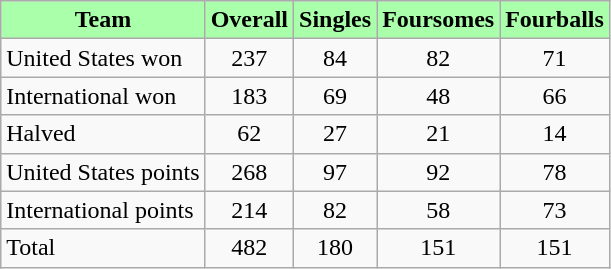<table class="wikitable" style="text-align:center">
<tr style="background:#aaffaa;">
<td><strong>Team</strong></td>
<td><strong>Overall</strong></td>
<td><strong>Singles</strong></td>
<td><strong>Foursomes</strong></td>
<td><strong>Fourballs</strong></td>
</tr>
<tr>
<td align=left>United States won</td>
<td>237</td>
<td>84</td>
<td>82</td>
<td>71</td>
</tr>
<tr>
<td align=left>International won</td>
<td>183</td>
<td>69</td>
<td>48</td>
<td>66</td>
</tr>
<tr>
<td align=left>Halved</td>
<td>62</td>
<td>27</td>
<td>21</td>
<td>14</td>
</tr>
<tr>
<td align=left>United States points</td>
<td>268</td>
<td>97</td>
<td>92</td>
<td>78</td>
</tr>
<tr>
<td align=left>International  points</td>
<td>214</td>
<td>82</td>
<td>58</td>
<td>73</td>
</tr>
<tr>
<td align=left>Total</td>
<td>482</td>
<td>180</td>
<td>151</td>
<td>151</td>
</tr>
</table>
